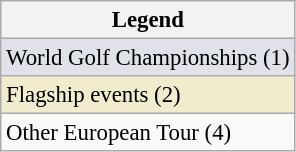<table class="wikitable" style="font-size:95%;">
<tr>
<th>Legend</th>
</tr>
<tr style="background:#dfe2e9">
<td>World Golf Championships (1)</td>
</tr>
<tr style="background:#f2ecce;">
<td>Flagship events (2)</td>
</tr>
<tr>
<td>Other European Tour (4)</td>
</tr>
</table>
